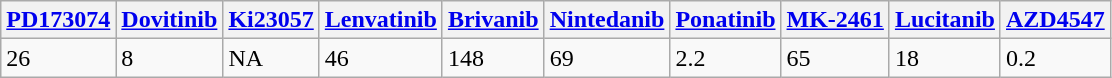<table class="wikitable">
<tr>
<th><a href='#'>PD173074</a></th>
<th><a href='#'>Dovitinib</a></th>
<th><a href='#'>Ki23057</a></th>
<th><a href='#'>Lenvatinib</a></th>
<th><a href='#'>Brivanib</a></th>
<th><a href='#'>Nintedanib</a></th>
<th><a href='#'>Ponatinib</a></th>
<th><a href='#'>MK-2461</a></th>
<th><a href='#'>Lucitanib</a></th>
<th><a href='#'>AZD4547</a></th>
</tr>
<tr>
<td>26</td>
<td>8</td>
<td>NA</td>
<td>46</td>
<td>148</td>
<td>69</td>
<td>2.2</td>
<td>65</td>
<td>18</td>
<td>0.2</td>
</tr>
</table>
